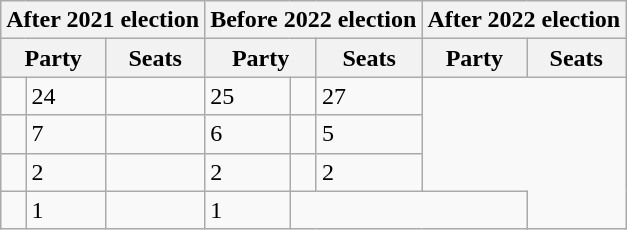<table class="wikitable">
<tr>
<th colspan="3">After 2021 election</th>
<th colspan="3">Before 2022 election</th>
<th colspan="3">After 2022 election</th>
</tr>
<tr>
<th colspan="2">Party</th>
<th>Seats</th>
<th colspan="2">Party</th>
<th>Seats</th>
<th colspan="2">Party</th>
<th>Seats</th>
</tr>
<tr>
<td></td>
<td>24</td>
<td></td>
<td>25</td>
<td></td>
<td>27</td>
</tr>
<tr>
<td></td>
<td>7</td>
<td></td>
<td>6</td>
<td></td>
<td>5</td>
</tr>
<tr>
<td></td>
<td>2</td>
<td></td>
<td>2</td>
<td></td>
<td>2</td>
</tr>
<tr>
<td></td>
<td>1</td>
<td></td>
<td>1</td>
<td colspan="3"></td>
</tr>
</table>
